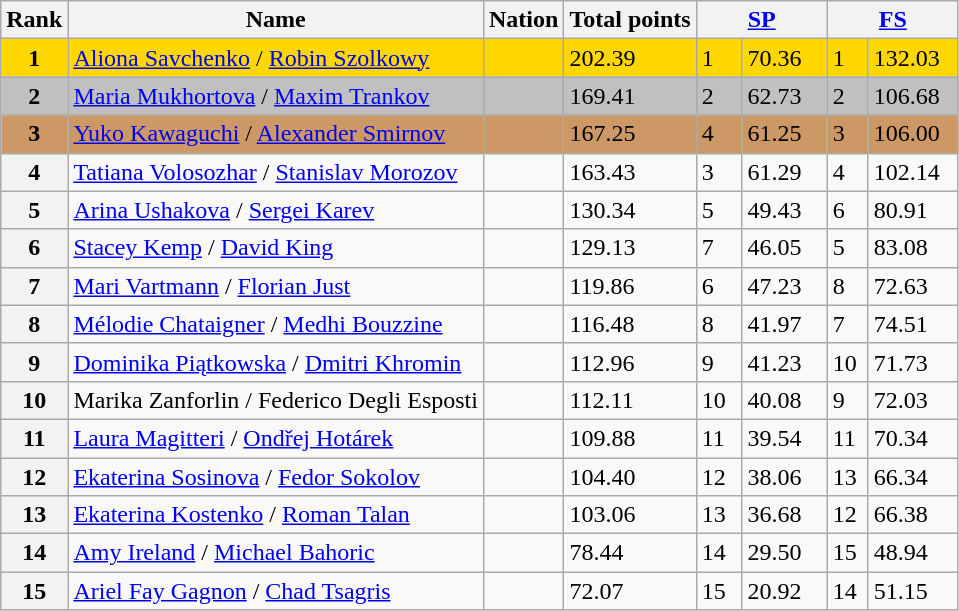<table class="wikitable">
<tr>
<th>Rank</th>
<th>Name</th>
<th>Nation</th>
<th>Total points</th>
<th colspan="2" width="80px"><a href='#'>SP</a></th>
<th colspan="2" width="80px"><a href='#'>FS</a></th>
</tr>
<tr bgcolor="gold">
<td align="center"><strong>1</strong></td>
<td><a href='#'>Aliona Savchenko</a> / <a href='#'>Robin Szolkowy</a></td>
<td></td>
<td>202.39</td>
<td>1</td>
<td>70.36</td>
<td>1</td>
<td>132.03</td>
</tr>
<tr bgcolor="silver">
<td align="center"><strong>2</strong></td>
<td><a href='#'>Maria Mukhortova</a> / <a href='#'>Maxim Trankov</a></td>
<td></td>
<td>169.41</td>
<td>2</td>
<td>62.73</td>
<td>2</td>
<td>106.68</td>
</tr>
<tr bgcolor="cc9966">
<td align="center"><strong>3</strong></td>
<td><a href='#'>Yuko Kawaguchi</a> / <a href='#'>Alexander Smirnov</a></td>
<td></td>
<td>167.25</td>
<td>4</td>
<td>61.25</td>
<td>3</td>
<td>106.00</td>
</tr>
<tr>
<th>4</th>
<td><a href='#'>Tatiana Volosozhar</a> / <a href='#'>Stanislav Morozov</a></td>
<td></td>
<td>163.43</td>
<td>3</td>
<td>61.29</td>
<td>4</td>
<td>102.14</td>
</tr>
<tr>
<th>5</th>
<td><a href='#'>Arina Ushakova</a> / <a href='#'>Sergei Karev</a></td>
<td></td>
<td>130.34</td>
<td>5</td>
<td>49.43</td>
<td>6</td>
<td>80.91</td>
</tr>
<tr>
<th>6</th>
<td><a href='#'>Stacey Kemp</a> / <a href='#'>David King</a></td>
<td></td>
<td>129.13</td>
<td>7</td>
<td>46.05</td>
<td>5</td>
<td>83.08</td>
</tr>
<tr>
<th>7</th>
<td><a href='#'>Mari Vartmann</a> / <a href='#'>Florian Just</a></td>
<td></td>
<td>119.86</td>
<td>6</td>
<td>47.23</td>
<td>8</td>
<td>72.63</td>
</tr>
<tr>
<th>8</th>
<td><a href='#'>Mélodie Chataigner</a> / <a href='#'>Medhi Bouzzine</a></td>
<td></td>
<td>116.48</td>
<td>8</td>
<td>41.97</td>
<td>7</td>
<td>74.51</td>
</tr>
<tr>
<th>9</th>
<td><a href='#'>Dominika Piątkowska</a> / <a href='#'>Dmitri Khromin</a></td>
<td></td>
<td>112.96</td>
<td>9</td>
<td>41.23</td>
<td>10</td>
<td>71.73</td>
</tr>
<tr>
<th>10</th>
<td>Marika Zanforlin / Federico Degli Esposti</td>
<td></td>
<td>112.11</td>
<td>10</td>
<td>40.08</td>
<td>9</td>
<td>72.03</td>
</tr>
<tr>
<th>11</th>
<td><a href='#'>Laura Magitteri</a> / <a href='#'>Ondřej Hotárek</a></td>
<td></td>
<td>109.88</td>
<td>11</td>
<td>39.54</td>
<td>11</td>
<td>70.34</td>
</tr>
<tr>
<th>12</th>
<td><a href='#'>Ekaterina Sosinova</a> / <a href='#'>Fedor Sokolov</a></td>
<td></td>
<td>104.40</td>
<td>12</td>
<td>38.06</td>
<td>13</td>
<td>66.34</td>
</tr>
<tr>
<th>13</th>
<td><a href='#'>Ekaterina Kostenko</a> / <a href='#'>Roman Talan</a></td>
<td></td>
<td>103.06</td>
<td>13</td>
<td>36.68</td>
<td>12</td>
<td>66.38</td>
</tr>
<tr>
<th>14</th>
<td><a href='#'>Amy Ireland</a> / <a href='#'>Michael Bahoric</a></td>
<td></td>
<td>78.44</td>
<td>14</td>
<td>29.50</td>
<td>15</td>
<td>48.94</td>
</tr>
<tr>
<th>15</th>
<td><a href='#'>Ariel Fay Gagnon</a> / <a href='#'>Chad Tsagris</a></td>
<td></td>
<td>72.07</td>
<td>15</td>
<td>20.92</td>
<td>14</td>
<td>51.15</td>
</tr>
</table>
